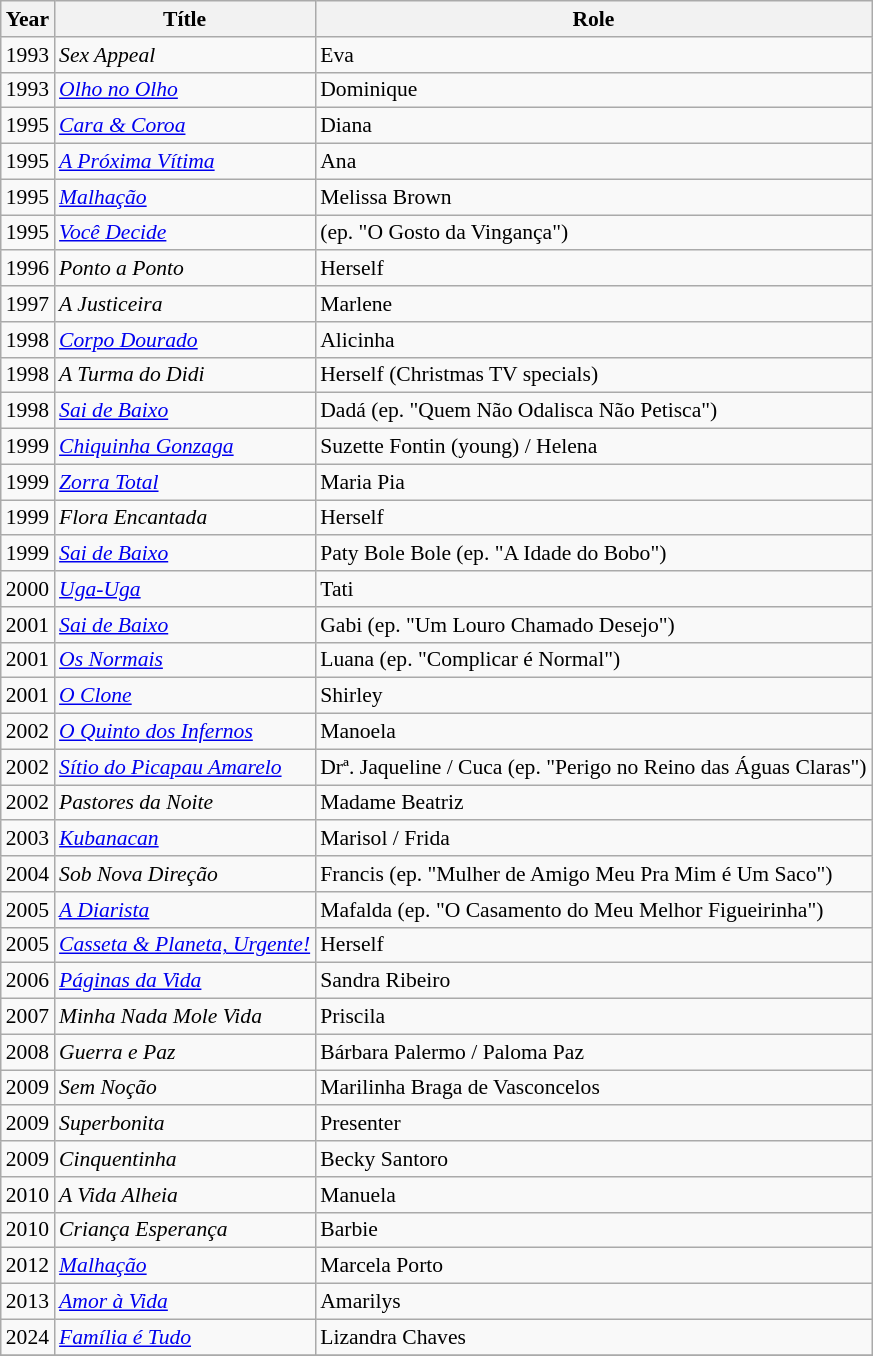<table class="wikitable" style="font-size: 90%;">
<tr>
<th>Year</th>
<th>Títle</th>
<th>Role</th>
</tr>
<tr>
<td>1993</td>
<td><em>Sex Appeal</em></td>
<td>Eva</td>
</tr>
<tr>
<td>1993</td>
<td><em><a href='#'>Olho no Olho</a></em></td>
<td>Dominique</td>
</tr>
<tr>
<td>1995</td>
<td><em><a href='#'>Cara & Coroa</a></em></td>
<td>Diana</td>
</tr>
<tr>
<td>1995</td>
<td><em><a href='#'>A Próxima Vítima</a></em></td>
<td>Ana</td>
</tr>
<tr>
<td>1995</td>
<td><em><a href='#'>Malhação</a></em></td>
<td>Melissa Brown</td>
</tr>
<tr>
<td>1995</td>
<td><em><a href='#'>Você Decide</a></em></td>
<td>(ep. "O Gosto da Vingança")</td>
</tr>
<tr>
<td>1996</td>
<td><em>Ponto a Ponto</em></td>
<td>Herself</td>
</tr>
<tr>
<td>1997</td>
<td><em>A Justiceira</em></td>
<td>Marlene</td>
</tr>
<tr>
<td>1998</td>
<td><em><a href='#'>Corpo Dourado</a></em></td>
<td>Alicinha</td>
</tr>
<tr>
<td>1998</td>
<td><em>A Turma do Didi</em></td>
<td>Herself (Christmas TV specials)</td>
</tr>
<tr>
<td>1998</td>
<td><em><a href='#'>Sai de Baixo</a></em></td>
<td>Dadá (ep. "Quem Não Odalisca Não Petisca")</td>
</tr>
<tr>
<td>1999</td>
<td><em><a href='#'>Chiquinha Gonzaga</a></em></td>
<td>Suzette Fontin (young) / Helena</td>
</tr>
<tr>
<td>1999</td>
<td><em><a href='#'>Zorra Total</a></em></td>
<td>Maria Pia</td>
</tr>
<tr>
<td>1999</td>
<td><em>Flora Encantada</em></td>
<td>Herself</td>
</tr>
<tr>
<td>1999</td>
<td><em><a href='#'>Sai de Baixo</a></em></td>
<td>Paty Bole Bole (ep. "A Idade do Bobo")</td>
</tr>
<tr>
<td>2000</td>
<td><em><a href='#'>Uga-Uga</a></em></td>
<td>Tati</td>
</tr>
<tr>
<td>2001</td>
<td><em><a href='#'>Sai de Baixo</a></em></td>
<td>Gabi (ep. "Um Louro Chamado Desejo")</td>
</tr>
<tr>
<td>2001</td>
<td><em><a href='#'>Os Normais</a></em></td>
<td>Luana (ep. "Complicar é Normal")</td>
</tr>
<tr>
<td>2001</td>
<td><em><a href='#'>O Clone</a></em></td>
<td>Shirley</td>
</tr>
<tr>
<td>2002</td>
<td><em><a href='#'>O Quinto dos Infernos</a></em></td>
<td>Manoela</td>
</tr>
<tr>
<td>2002</td>
<td><em><a href='#'>Sítio do Picapau Amarelo</a></em></td>
<td>Drª. Jaqueline / Cuca (ep. "Perigo no Reino das Águas Claras")</td>
</tr>
<tr>
<td>2002</td>
<td><em>Pastores da Noite</em></td>
<td>Madame Beatriz</td>
</tr>
<tr>
<td>2003</td>
<td><em><a href='#'>Kubanacan</a></em></td>
<td>Marisol / Frida</td>
</tr>
<tr>
<td>2004</td>
<td><em>Sob Nova Direção</em></td>
<td>Francis (ep. "Mulher de Amigo Meu Pra Mim é Um Saco")</td>
</tr>
<tr>
<td>2005</td>
<td><em><a href='#'>A Diarista</a></em></td>
<td>Mafalda (ep. "O Casamento do Meu Melhor Figueirinha")</td>
</tr>
<tr>
<td>2005</td>
<td><em><a href='#'>Casseta & Planeta, Urgente!</a></em></td>
<td>Herself</td>
</tr>
<tr>
<td>2006</td>
<td><em><a href='#'>Páginas da Vida</a></em></td>
<td>Sandra Ribeiro</td>
</tr>
<tr>
<td>2007</td>
<td><em>Minha Nada Mole Vida</em></td>
<td>Priscila</td>
</tr>
<tr>
<td>2008</td>
<td><em>Guerra e Paz</em></td>
<td>Bárbara Palermo / Paloma Paz</td>
</tr>
<tr>
<td>2009</td>
<td><em>Sem Noção</em></td>
<td>Marilinha Braga de Vasconcelos</td>
</tr>
<tr>
<td>2009</td>
<td><em>Superbonita</em></td>
<td>Presenter</td>
</tr>
<tr>
<td>2009</td>
<td><em>Cinquentinha</em></td>
<td>Becky Santoro</td>
</tr>
<tr>
<td>2010</td>
<td><em>A Vida Alheia</em></td>
<td>Manuela</td>
</tr>
<tr>
<td>2010</td>
<td><em>Criança Esperança</em></td>
<td>Barbie</td>
</tr>
<tr>
<td>2012</td>
<td><em><a href='#'>Malhação</a></em></td>
<td>Marcela Porto</td>
</tr>
<tr>
<td>2013</td>
<td><em><a href='#'>Amor à Vida</a></em></td>
<td>Amarilys</td>
</tr>
<tr>
<td>2024</td>
<td><em><a href='#'>Família é Tudo</a></em></td>
<td>Lizandra Chaves</td>
</tr>
<tr>
</tr>
</table>
